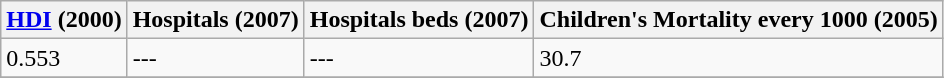<table class="wikitable" border="1">
<tr>
<th><a href='#'>HDI</a> (2000)</th>
<th>Hospitals (2007)</th>
<th>Hospitals beds (2007)</th>
<th>Children's Mortality every 1000 (2005)</th>
</tr>
<tr>
<td>0.553</td>
<td>---</td>
<td>---</td>
<td>30.7</td>
</tr>
<tr>
</tr>
</table>
